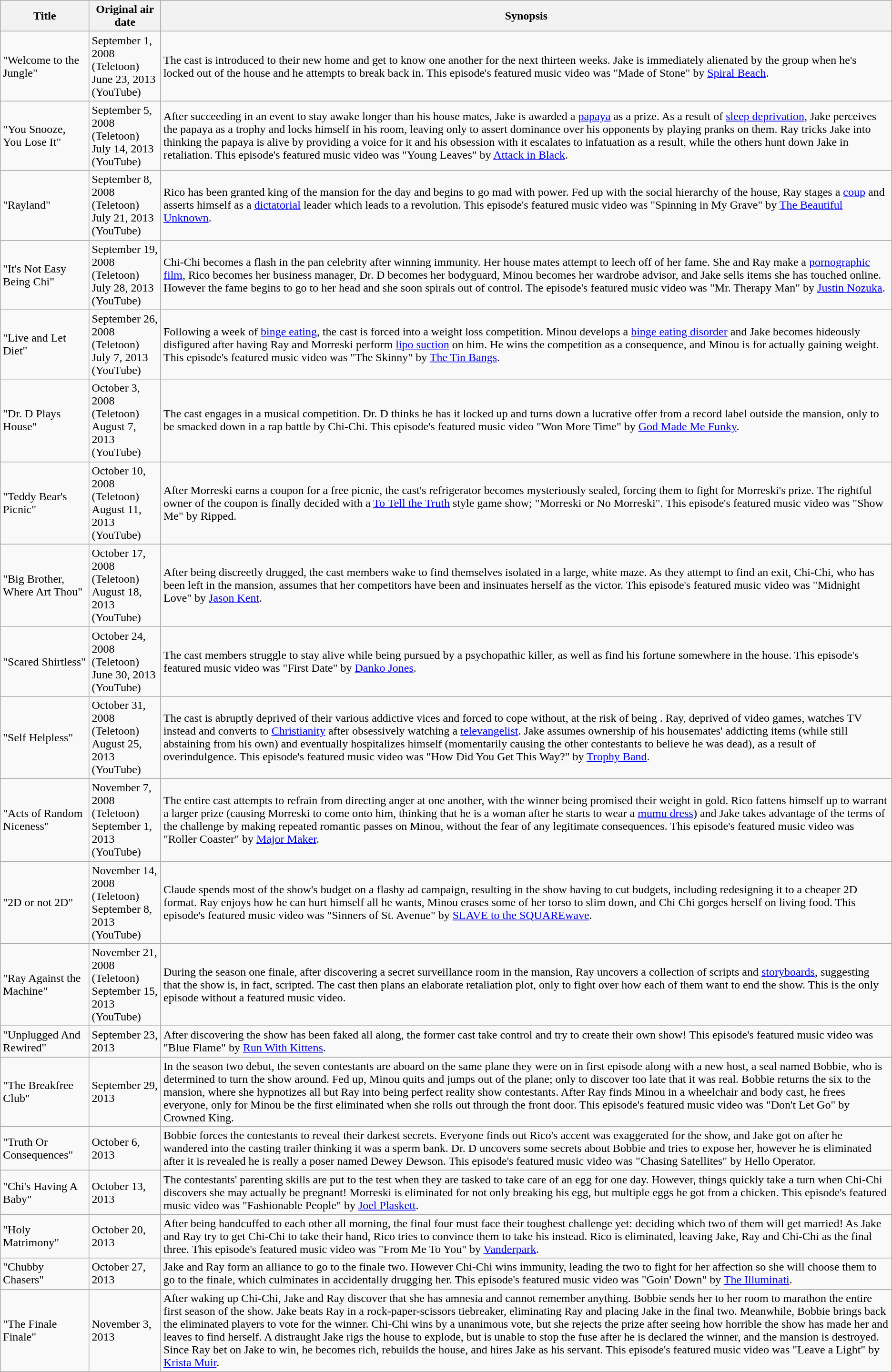<table class="wikitable">
<tr>
<th>Title</th>
<th>Original air date</th>
<th>Synopsis</th>
</tr>
<tr>
<td>"Welcome to the Jungle"</td>
<td>September 1, 2008 (Teletoon)<br>June 23, 2013 (YouTube)</td>
<td>The cast is introduced to their new home and get to know one another for the next thirteen weeks. Jake is immediately alienated by the group when he's locked out of the house and he attempts to break back in. This episode's featured music video was "Made of Stone" by <a href='#'>Spiral Beach</a>.</td>
</tr>
<tr>
<td>"You Snooze, You Lose It"</td>
<td>September 5, 2008 (Teletoon)<br>July 14, 2013 (YouTube)</td>
<td>After succeeding in an event to stay awake longer than his house mates, Jake is awarded a <a href='#'>papaya</a> as a prize. As a result of <a href='#'>sleep deprivation</a>, Jake perceives the papaya as a trophy and locks himself in his room, leaving only to assert dominance over his opponents by playing pranks on them. Ray tricks Jake into thinking the papaya is alive by providing a voice for it and his obsession with it escalates to infatuation as a result, while the others hunt down Jake in retaliation. This episode's featured music video was "Young Leaves" by <a href='#'>Attack in Black</a>.</td>
</tr>
<tr>
<td>"Rayland"</td>
<td>September 8, 2008 (Teletoon)<br>July 21, 2013 (YouTube)</td>
<td>Rico has been granted king of the mansion for the day and begins to go mad with power. Fed up with the social hierarchy of the house, Ray stages a <a href='#'>coup</a> and asserts himself as a <a href='#'>dictatorial</a> leader which leads to a revolution. This episode's featured music video was "Spinning in My Grave" by <a href='#'>The Beautiful Unknown</a>.</td>
</tr>
<tr>
<td>"It's Not Easy Being Chi"</td>
<td>September 19, 2008 (Teletoon)<br>July 28, 2013 (YouTube)</td>
<td>Chi-Chi becomes a flash in the pan celebrity after winning immunity. Her house mates attempt to leech off of her fame. She and Ray make a <a href='#'>pornographic film</a>, Rico becomes her business manager, Dr. D becomes her bodyguard, Minou becomes her wardrobe advisor, and Jake sells items she has touched online. However the fame begins to go to her head and she soon spirals out of control. The episode's featured music video was "Mr. Therapy Man" by <a href='#'>Justin Nozuka</a>.</td>
</tr>
<tr>
<td>"Live and Let Diet"</td>
<td>September 26, 2008 (Teletoon)<br>July 7, 2013 (YouTube)</td>
<td>Following a week of <a href='#'>binge eating</a>, the cast is forced into a weight loss competition. Minou develops a <a href='#'>binge eating disorder</a> and Jake becomes hideously disfigured after having Ray and Morreski perform <a href='#'>lipo suction</a> on him. He wins the competition as a consequence, and Minou is  for actually gaining weight. This episode's featured music video was "The Skinny" by <a href='#'>The Tin Bangs</a>.</td>
</tr>
<tr>
<td>"Dr. D Plays House"</td>
<td>October 3, 2008 (Teletoon)<br>August 7, 2013 (YouTube)</td>
<td>The cast engages in a musical competition. Dr. D thinks he has it locked up and turns down a lucrative offer from a record label outside the mansion, only to be smacked down in a rap battle by Chi-Chi. This episode's featured music video "Won More Time" by <a href='#'>God Made Me Funky</a>.</td>
</tr>
<tr>
<td>"Teddy Bear's Picnic"</td>
<td>October 10, 2008 (Teletoon)<br>August 11, 2013 (YouTube)</td>
<td>After Morreski earns a coupon for a free picnic, the cast's refrigerator becomes mysteriously sealed, forcing them to fight for Morreski's prize. The rightful owner of the coupon is finally decided with a <a href='#'>To Tell the Truth</a> style game show; "Morreski or No Morreski". This episode's featured music video was "Show Me" by Ripped.</td>
</tr>
<tr>
<td>"Big Brother, Where Art Thou"</td>
<td>October 17, 2008 (Teletoon)<br>August 18, 2013 (YouTube)</td>
<td>After being discreetly drugged, the cast members wake to find themselves isolated in a large, white maze. As they attempt to find an exit, Chi-Chi, who has been left in the mansion, assumes that her competitors have been  and insinuates herself as the victor. This episode's featured music video was "Midnight Love" by <a href='#'>Jason Kent</a>.</td>
</tr>
<tr>
<td>"Scared Shirtless"</td>
<td>October 24, 2008 (Teletoon)<br>June 30, 2013 (YouTube)</td>
<td>The cast members struggle to stay alive while being pursued by a psychopathic killer, as well as find his fortune somewhere in the house. This episode's featured music video was "First Date" by <a href='#'>Danko Jones</a>.</td>
</tr>
<tr>
<td>"Self Helpless"</td>
<td>October 31, 2008 (Teletoon)<br>August 25, 2013 (YouTube)</td>
<td>The cast is abruptly deprived of their various addictive vices and forced to cope without, at the risk of being . Ray, deprived of video games, watches TV instead and converts to <a href='#'>Christianity</a> after obsessively watching a <a href='#'>televangelist</a>. Jake assumes ownership of his housemates' addicting items (while still abstaining from his own) and eventually hospitalizes himself (momentarily causing the other contestants to believe he was dead), as a result of overindulgence. This episode's featured music video was "How Did You Get This Way?" by <a href='#'>Trophy Band</a>.</td>
</tr>
<tr>
<td>"Acts of Random Niceness"</td>
<td>November 7, 2008 (Teletoon)<br>September 1, 2013 (YouTube)</td>
<td>The entire cast attempts to refrain from directing anger at one another, with the winner being promised their weight in gold. Rico fattens himself up to warrant a larger prize (causing Morreski to come onto him, thinking that he is a woman after he starts to wear a <a href='#'>mumu dress</a>) and Jake takes advantage of the terms of the challenge by making repeated romantic passes on Minou, without the fear of any legitimate consequences. This episode's featured music video was "Roller Coaster" by <a href='#'>Major Maker</a>.</td>
</tr>
<tr>
<td>"2D or not 2D"</td>
<td>November 14, 2008 (Teletoon)<br>September 8, 2013 (YouTube)</td>
<td>Claude spends most of the show's budget on a flashy ad campaign, resulting in the show having to cut budgets, including redesigning it to a cheaper 2D format. Ray enjoys how he can hurt himself all he wants, Minou erases some of her torso to slim down, and Chi Chi gorges herself on living food. This episode's featured music video was "Sinners of St. Avenue" by <a href='#'>SLAVE to the SQUAREwave</a>.</td>
</tr>
<tr>
<td>"Ray Against the Machine"</td>
<td>November 21, 2008 (Teletoon)<br>September 15, 2013 (YouTube)</td>
<td>During the season one finale, after discovering a secret surveillance room in the mansion, Ray uncovers a collection of scripts and <a href='#'>storyboards</a>, suggesting that the show is, in fact, scripted. The cast then plans an elaborate retaliation plot, only to fight over how each of them want to end the show. This is the only episode without a featured music video.</td>
</tr>
<tr>
<td>"Unplugged And Rewired"</td>
<td>September 23, 2013</td>
<td>After discovering the show has been faked all along, the former cast take control and try to create their own show! This episode's featured music video was "Blue Flame" by <a href='#'>Run With Kittens</a>.</td>
</tr>
<tr>
<td>"The Breakfree Club"</td>
<td>September 29, 2013</td>
<td>In the season two debut, the seven contestants are aboard on the same plane they were on in first episode along with a new host, a seal named Bobbie, who is determined to turn the show around. Fed up, Minou quits and jumps out of the plane; only to discover too late that it was real. Bobbie returns the six to the mansion, where she hypnotizes all but Ray into being perfect reality show contestants. After Ray finds Minou in a wheelchair and body cast, he frees everyone, only for Minou be the first eliminated when she rolls out through the front door. This episode's featured music video was "Don't Let Go" by Crowned King.</td>
</tr>
<tr>
<td>"Truth Or Consequences"</td>
<td>October 6, 2013</td>
<td>Bobbie forces the contestants to reveal their darkest secrets. Everyone finds out Rico's accent was exaggerated for the show, and Jake got on after he wandered into the casting trailer thinking it was a sperm bank. Dr. D uncovers some secrets about Bobbie and tries to expose her, however he is eliminated after it is revealed he is really a poser named Dewey Dewson. This episode's featured music video was "Chasing Satellites" by Hello Operator.</td>
</tr>
<tr>
<td>"Chi's Having A Baby"</td>
<td>October 13, 2013</td>
<td>The contestants' parenting skills are put to the test when they are tasked to take care of an egg for one day. However, things quickly take a turn when Chi-Chi discovers she may actually be pregnant! Morreski is eliminated for not only breaking his egg, but multiple eggs he got from a chicken. This episode's featured music video was "Fashionable People" by <a href='#'>Joel Plaskett</a>.</td>
</tr>
<tr>
<td>"Holy Matrimony"</td>
<td>October 20, 2013</td>
<td>After being handcuffed to each other all morning, the final four must face their toughest challenge yet: deciding which two of them will get married! As Jake and Ray try to get Chi-Chi to take their hand, Rico tries to convince them to take his instead. Rico is eliminated, leaving Jake, Ray and Chi-Chi as the final three. This episode's featured music video was "From Me To You" by <a href='#'>Vanderpark</a>.</td>
</tr>
<tr>
<td>"Chubby Chasers"</td>
<td>October 27, 2013</td>
<td>Jake and Ray form an alliance to go to the finale two. However Chi-Chi wins immunity, leading the two to fight for her affection so she will choose them to go to the finale, which culminates in accidentally drugging her. This episode's featured music video was "Goin' Down" by <a href='#'>The Illuminati</a>.</td>
</tr>
<tr>
<td>"The Finale Finale"</td>
<td>November 3, 2013</td>
<td>After waking up Chi-Chi, Jake and Ray discover that she has amnesia and cannot remember anything. Bobbie sends her to her room to marathon the entire first season of the show. Jake beats Ray in a rock-paper-scissors tiebreaker, eliminating Ray and placing Jake in the final two. Meanwhile, Bobbie brings back the eliminated players to vote for the winner. Chi-Chi wins by a unanimous vote, but she rejects the prize after seeing how horrible the show has made her and leaves to find herself. A distraught Jake rigs the house to explode, but is unable to stop the fuse after he is declared the winner, and the mansion is destroyed. Since Ray bet on Jake to win, he becomes rich, rebuilds the house, and hires Jake as his servant. This episode's featured music video was "Leave a Light" by <a href='#'>Krista Muir</a>.</td>
</tr>
</table>
